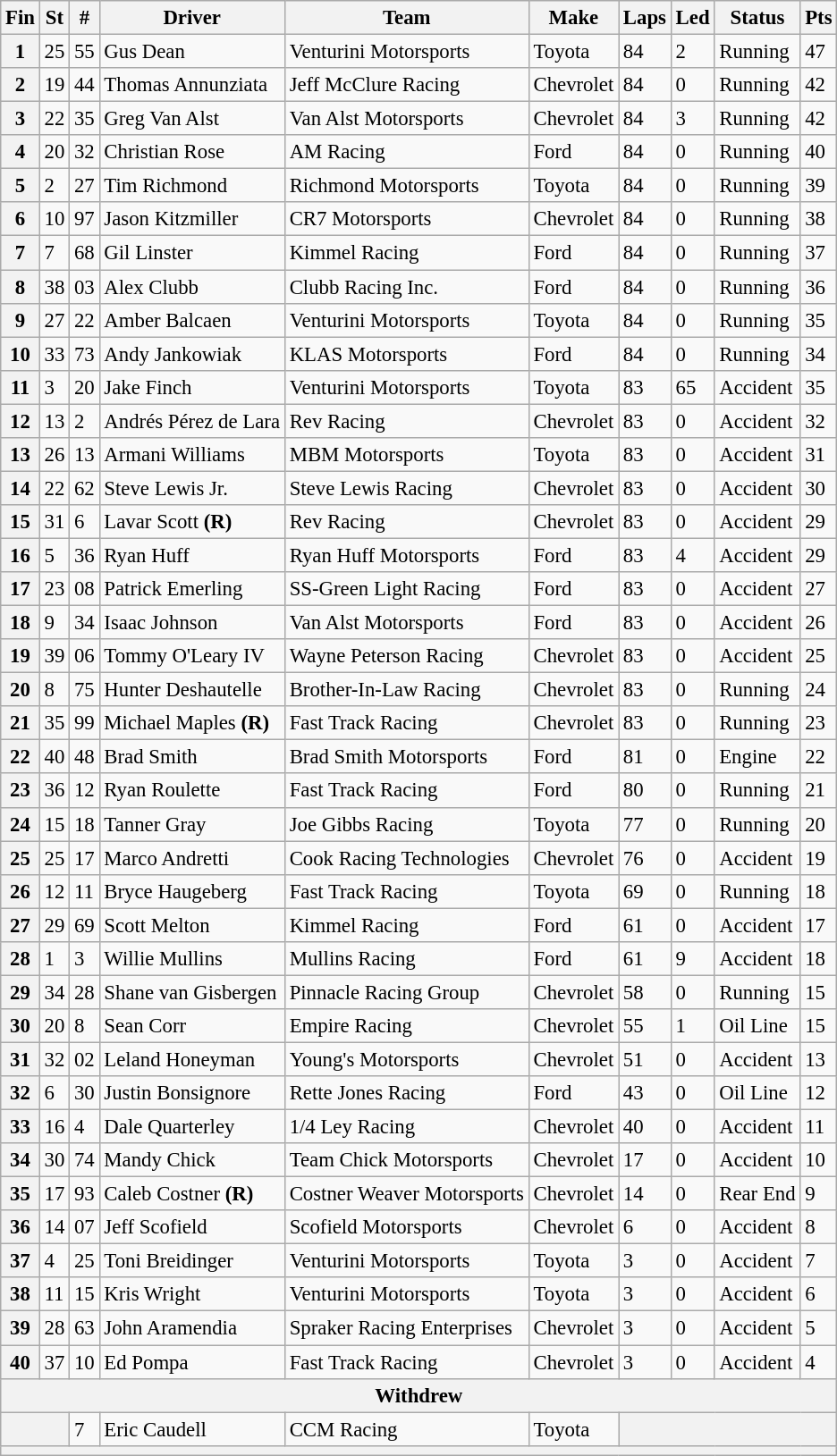<table class="wikitable" style="font-size:95%">
<tr>
<th>Fin</th>
<th>St</th>
<th>#</th>
<th>Driver</th>
<th>Team</th>
<th>Make</th>
<th>Laps</th>
<th>Led</th>
<th>Status</th>
<th>Pts</th>
</tr>
<tr>
<th>1</th>
<td>25</td>
<td>55</td>
<td>Gus Dean</td>
<td>Venturini Motorsports</td>
<td>Toyota</td>
<td>84</td>
<td>2</td>
<td>Running</td>
<td>47</td>
</tr>
<tr>
<th>2</th>
<td>19</td>
<td>44</td>
<td>Thomas Annunziata</td>
<td>Jeff McClure Racing</td>
<td>Chevrolet</td>
<td>84</td>
<td>0</td>
<td>Running</td>
<td>42</td>
</tr>
<tr>
<th>3</th>
<td>22</td>
<td>35</td>
<td>Greg Van Alst</td>
<td>Van Alst Motorsports</td>
<td>Chevrolet</td>
<td>84</td>
<td>3</td>
<td>Running</td>
<td>42</td>
</tr>
<tr>
<th>4</th>
<td>20</td>
<td>32</td>
<td>Christian Rose</td>
<td>AM Racing</td>
<td>Ford</td>
<td>84</td>
<td>0</td>
<td>Running</td>
<td>40</td>
</tr>
<tr>
<th>5</th>
<td>2</td>
<td>27</td>
<td>Tim Richmond</td>
<td>Richmond Motorsports</td>
<td>Toyota</td>
<td>84</td>
<td>0</td>
<td>Running</td>
<td>39</td>
</tr>
<tr>
<th>6</th>
<td>10</td>
<td>97</td>
<td>Jason Kitzmiller</td>
<td>CR7 Motorsports</td>
<td>Chevrolet</td>
<td>84</td>
<td>0</td>
<td>Running</td>
<td>38</td>
</tr>
<tr>
<th>7</th>
<td>7</td>
<td>68</td>
<td>Gil Linster</td>
<td>Kimmel Racing</td>
<td>Ford</td>
<td>84</td>
<td>0</td>
<td>Running</td>
<td>37</td>
</tr>
<tr>
<th>8</th>
<td>38</td>
<td>03</td>
<td>Alex Clubb</td>
<td>Clubb Racing Inc.</td>
<td>Ford</td>
<td>84</td>
<td>0</td>
<td>Running</td>
<td>36</td>
</tr>
<tr>
<th>9</th>
<td>27</td>
<td>22</td>
<td>Amber Balcaen</td>
<td>Venturini Motorsports</td>
<td>Toyota</td>
<td>84</td>
<td>0</td>
<td>Running</td>
<td>35</td>
</tr>
<tr>
<th>10</th>
<td>33</td>
<td>73</td>
<td>Andy Jankowiak</td>
<td>KLAS Motorsports</td>
<td>Ford</td>
<td>84</td>
<td>0</td>
<td>Running</td>
<td>34</td>
</tr>
<tr>
<th>11</th>
<td>3</td>
<td>20</td>
<td>Jake Finch</td>
<td>Venturini Motorsports</td>
<td>Toyota</td>
<td>83</td>
<td>65</td>
<td>Accident</td>
<td>35</td>
</tr>
<tr>
<th>12</th>
<td>13</td>
<td>2</td>
<td>Andrés Pérez de Lara</td>
<td>Rev Racing</td>
<td>Chevrolet</td>
<td>83</td>
<td>0</td>
<td>Accident</td>
<td>32</td>
</tr>
<tr>
<th>13</th>
<td>26</td>
<td>13</td>
<td>Armani Williams</td>
<td>MBM Motorsports</td>
<td>Toyota</td>
<td>83</td>
<td>0</td>
<td>Accident</td>
<td>31</td>
</tr>
<tr>
<th>14</th>
<td>22</td>
<td>62</td>
<td>Steve Lewis Jr.</td>
<td>Steve Lewis Racing</td>
<td>Chevrolet</td>
<td>83</td>
<td>0</td>
<td>Accident</td>
<td>30</td>
</tr>
<tr>
<th>15</th>
<td>31</td>
<td>6</td>
<td>Lavar Scott <strong>(R)</strong></td>
<td>Rev Racing</td>
<td>Chevrolet</td>
<td>83</td>
<td>0</td>
<td>Accident</td>
<td>29</td>
</tr>
<tr>
<th>16</th>
<td>5</td>
<td>36</td>
<td>Ryan Huff</td>
<td>Ryan Huff Motorsports</td>
<td>Ford</td>
<td>83</td>
<td>4</td>
<td>Accident</td>
<td>29</td>
</tr>
<tr>
<th>17</th>
<td>23</td>
<td>08</td>
<td>Patrick Emerling</td>
<td>SS-Green Light Racing</td>
<td>Ford</td>
<td>83</td>
<td>0</td>
<td>Accident</td>
<td>27</td>
</tr>
<tr>
<th>18</th>
<td>9</td>
<td>34</td>
<td>Isaac Johnson</td>
<td>Van Alst Motorsports</td>
<td>Ford</td>
<td>83</td>
<td>0</td>
<td>Accident</td>
<td>26</td>
</tr>
<tr>
<th>19</th>
<td>39</td>
<td>06</td>
<td>Tommy O'Leary IV</td>
<td>Wayne Peterson Racing</td>
<td>Chevrolet</td>
<td>83</td>
<td>0</td>
<td>Accident</td>
<td>25</td>
</tr>
<tr>
<th>20</th>
<td>8</td>
<td>75</td>
<td>Hunter Deshautelle</td>
<td>Brother-In-Law Racing</td>
<td>Chevrolet</td>
<td>83</td>
<td>0</td>
<td>Running</td>
<td>24</td>
</tr>
<tr>
<th>21</th>
<td>35</td>
<td>99</td>
<td>Michael Maples <strong>(R)</strong></td>
<td>Fast Track Racing</td>
<td>Chevrolet</td>
<td>83</td>
<td>0</td>
<td>Running</td>
<td>23</td>
</tr>
<tr>
<th>22</th>
<td>40</td>
<td>48</td>
<td>Brad Smith</td>
<td>Brad Smith Motorsports</td>
<td>Ford</td>
<td>81</td>
<td>0</td>
<td>Engine</td>
<td>22</td>
</tr>
<tr>
<th>23</th>
<td>36</td>
<td>12</td>
<td>Ryan Roulette</td>
<td>Fast Track Racing</td>
<td>Ford</td>
<td>80</td>
<td>0</td>
<td>Running</td>
<td>21</td>
</tr>
<tr>
<th>24</th>
<td>15</td>
<td>18</td>
<td>Tanner Gray</td>
<td>Joe Gibbs Racing</td>
<td>Toyota</td>
<td>77</td>
<td>0</td>
<td>Running</td>
<td>20</td>
</tr>
<tr>
<th>25</th>
<td>25</td>
<td>17</td>
<td>Marco Andretti</td>
<td>Cook Racing Technologies</td>
<td>Chevrolet</td>
<td>76</td>
<td>0</td>
<td>Accident</td>
<td>19</td>
</tr>
<tr>
<th>26</th>
<td>12</td>
<td>11</td>
<td>Bryce Haugeberg</td>
<td>Fast Track Racing</td>
<td>Toyota</td>
<td>69</td>
<td>0</td>
<td>Running</td>
<td>18</td>
</tr>
<tr>
<th>27</th>
<td>29</td>
<td>69</td>
<td>Scott Melton</td>
<td>Kimmel Racing</td>
<td>Ford</td>
<td>61</td>
<td>0</td>
<td>Accident</td>
<td>17</td>
</tr>
<tr>
<th>28</th>
<td>1</td>
<td>3</td>
<td>Willie Mullins</td>
<td>Mullins Racing</td>
<td>Ford</td>
<td>61</td>
<td>9</td>
<td>Accident</td>
<td>18</td>
</tr>
<tr>
<th>29</th>
<td>34</td>
<td>28</td>
<td>Shane van Gisbergen</td>
<td>Pinnacle Racing Group</td>
<td>Chevrolet</td>
<td>58</td>
<td>0</td>
<td>Running</td>
<td>15</td>
</tr>
<tr>
<th>30</th>
<td>20</td>
<td>8</td>
<td>Sean Corr</td>
<td>Empire Racing</td>
<td>Chevrolet</td>
<td>55</td>
<td>1</td>
<td>Oil Line</td>
<td>15</td>
</tr>
<tr>
<th>31</th>
<td>32</td>
<td>02</td>
<td>Leland Honeyman</td>
<td>Young's Motorsports</td>
<td>Chevrolet</td>
<td>51</td>
<td>0</td>
<td>Accident</td>
<td>13</td>
</tr>
<tr>
<th>32</th>
<td>6</td>
<td>30</td>
<td>Justin Bonsignore</td>
<td>Rette Jones Racing</td>
<td>Ford</td>
<td>43</td>
<td>0</td>
<td>Oil Line</td>
<td>12</td>
</tr>
<tr>
<th>33</th>
<td>16</td>
<td>4</td>
<td>Dale Quarterley</td>
<td>1/4 Ley Racing</td>
<td>Chevrolet</td>
<td>40</td>
<td>0</td>
<td>Accident</td>
<td>11</td>
</tr>
<tr>
<th>34</th>
<td>30</td>
<td>74</td>
<td>Mandy Chick</td>
<td>Team Chick Motorsports</td>
<td>Chevrolet</td>
<td>17</td>
<td>0</td>
<td>Accident</td>
<td>10</td>
</tr>
<tr>
<th>35</th>
<td>17</td>
<td>93</td>
<td>Caleb Costner <strong>(R)</strong></td>
<td>Costner Weaver Motorsports</td>
<td>Chevrolet</td>
<td>14</td>
<td>0</td>
<td>Rear End</td>
<td>9</td>
</tr>
<tr>
<th>36</th>
<td>14</td>
<td>07</td>
<td>Jeff Scofield</td>
<td>Scofield Motorsports</td>
<td>Chevrolet</td>
<td>6</td>
<td>0</td>
<td>Accident</td>
<td>8</td>
</tr>
<tr>
<th>37</th>
<td>4</td>
<td>25</td>
<td>Toni Breidinger</td>
<td>Venturini Motorsports</td>
<td>Toyota</td>
<td>3</td>
<td>0</td>
<td>Accident</td>
<td>7</td>
</tr>
<tr>
<th>38</th>
<td>11</td>
<td>15</td>
<td>Kris Wright</td>
<td>Venturini Motorsports</td>
<td>Toyota</td>
<td>3</td>
<td>0</td>
<td>Accident</td>
<td>6</td>
</tr>
<tr>
<th>39</th>
<td>28</td>
<td>63</td>
<td>John Aramendia</td>
<td>Spraker Racing Enterprises</td>
<td>Chevrolet</td>
<td>3</td>
<td>0</td>
<td>Accident</td>
<td>5</td>
</tr>
<tr>
<th>40</th>
<td>37</td>
<td>10</td>
<td>Ed Pompa</td>
<td>Fast Track Racing</td>
<td>Chevrolet</td>
<td>3</td>
<td>0</td>
<td>Accident</td>
<td>4</td>
</tr>
<tr>
<th colspan="10">Withdrew</th>
</tr>
<tr>
<th colspan="2"></th>
<td>7</td>
<td>Eric Caudell</td>
<td>CCM Racing</td>
<td>Toyota</td>
<th colspan="4"></th>
</tr>
<tr>
<th colspan="10"></th>
</tr>
</table>
